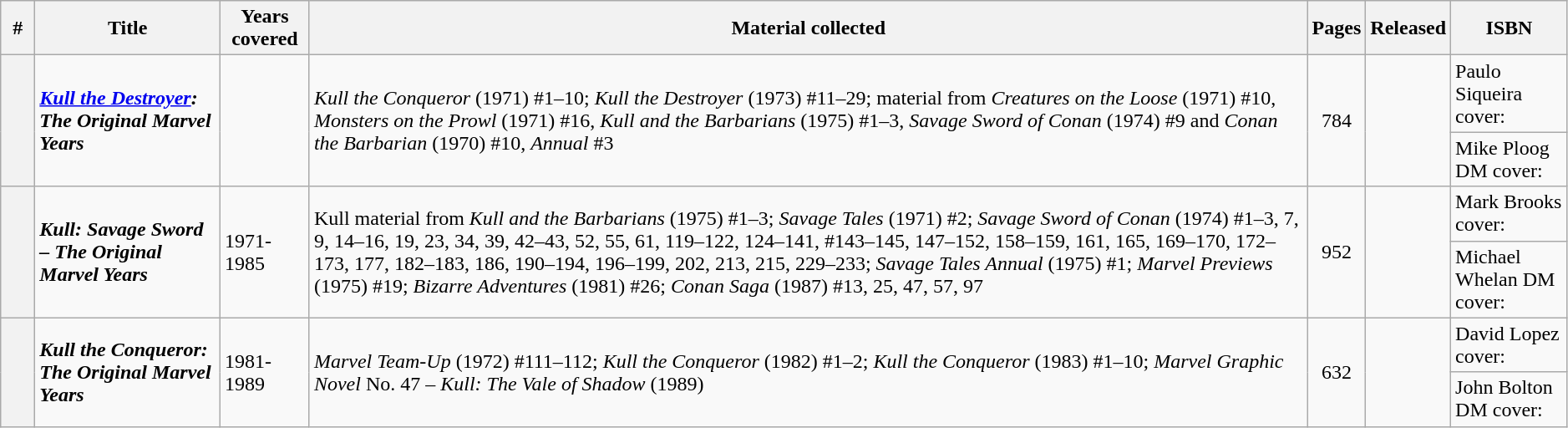<table class="wikitable sortable" width=99%>
<tr>
<th class="unsortable" width=20px>#</th>
<th>Title</th>
<th>Years covered</th>
<th class="unsortable">Material collected</th>
<th>Pages</th>
<th>Released</th>
<th class="unsortable">ISBN</th>
</tr>
<tr>
<th style="background-color: light grey;" rowspan=2></th>
<td rowspan=2><strong><em><a href='#'>Kull the Destroyer</a>: The Original Marvel Years</em></strong></td>
<td rowspan=2></td>
<td rowspan=2><em>Kull the Conqueror</em> (1971) #1–10; <em>Kull the Destroyer</em> (1973) #11–29; material from <em>Creatures on the Loose</em> (1971) #10, <em>Monsters on the Prowl</em> (1971) #16, <em>Kull and the Barbarians</em> (1975) #1–3, <em>Savage Sword of Conan</em> (1974) #9 and <em>Conan the Barbarian</em> (1970) #10, <em>Annual</em> #3</td>
<td style="text-align: center;" rowspan=2>784</td>
<td rowspan=2></td>
<td>Paulo Siqueira cover: </td>
</tr>
<tr>
<td>Mike Ploog DM cover: </td>
</tr>
<tr>
<th style="background-color: light grey;" rowspan=2></th>
<td rowspan=2><strong><em>Kull: Savage Sword – The Original Marvel Years</em></strong></td>
<td rowspan=2>1971-1985</td>
<td rowspan=2>Kull material from <em>Kull and the Barbarians</em> (1975) #1–3; <em>Savage Tales</em> (1971) #2; <em>Savage Sword of Conan</em> (1974) #1–3, 7, 9, 14–16, 19, 23, 34, 39, 42–43, 52, 55, 61, 119–122, 124–141, #143–145, 147–152, 158–159, 161, 165, 169–170, 172–173, 177, 182–183, 186, 190–194, 196–199, 202, 213, 215, 229–233; <em>Savage Tales Annual</em> (1975) #1; <em>Marvel Previews</em> (1975) #19; <em>Bizarre Adventures</em> (1981) #26; <em>Conan Saga</em> (1987) #13, 25, 47, 57, 97</td>
<td style="text-align: center;" rowspan=2>952</td>
<td rowspan=2></td>
<td>Mark Brooks cover: </td>
</tr>
<tr>
<td>Michael Whelan DM cover: </td>
</tr>
<tr>
<th style="background-color: light grey;" rowspan=2></th>
<td rowspan=2><strong><em>Kull the Conqueror: The Original Marvel Years</em></strong></td>
<td rowspan=2>1981-1989</td>
<td rowspan=2><em>Marvel Team-Up</em> (1972) #111–112; <em>Kull the Conqueror</em> (1982) #1–2; <em>Kull the Conqueror</em> (1983) #1–10; <em>Marvel Graphic Novel</em> No. 47 – <em>Kull: The Vale of Shadow</em> (1989)</td>
<td style="text-align: center;" rowspan=2>632</td>
<td rowspan=2></td>
<td>David Lopez cover: </td>
</tr>
<tr>
<td>John Bolton DM cover: </td>
</tr>
</table>
